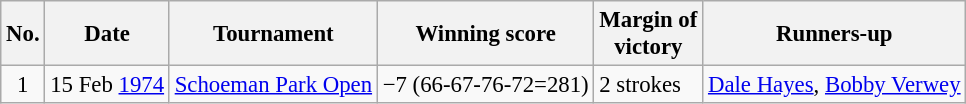<table class="wikitable" style="font-size:95%;">
<tr>
<th>No.</th>
<th>Date</th>
<th>Tournament</th>
<th>Winning score</th>
<th>Margin of<br>victory</th>
<th>Runners-up</th>
</tr>
<tr>
<td align=center>1</td>
<td align=right>15 Feb <a href='#'>1974</a></td>
<td><a href='#'>Schoeman Park Open</a></td>
<td>−7 (66-67-76-72=281)</td>
<td>2 strokes</td>
<td> <a href='#'>Dale Hayes</a>,  <a href='#'>Bobby Verwey</a></td>
</tr>
</table>
